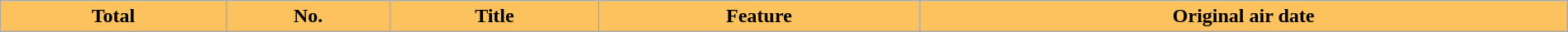<table class="wikitable plainrowheaders" style="width:100%;">
<tr>
<th scope="col" style="background:#fcc25d;">Total</th>
<th scope="col" style="background:#fcc25d;">No.</th>
<th scope="col" style="background:#fcc25d;">Title</th>
<th scope="col" style="background:#fcc25d;">Feature</th>
<th scope="col" style="background:#fcc25d;">Original air date<br></th>
</tr>
</table>
